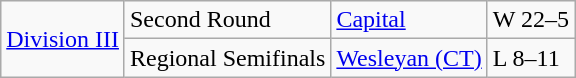<table class="wikitable">
<tr>
<td rowspan="5"><a href='#'>Division III</a></td>
<td>Second Round</td>
<td><a href='#'>Capital</a></td>
<td>W 22–5</td>
</tr>
<tr>
<td>Regional Semifinals</td>
<td><a href='#'>Wesleyan (CT)</a></td>
<td>L 8–11</td>
</tr>
</table>
